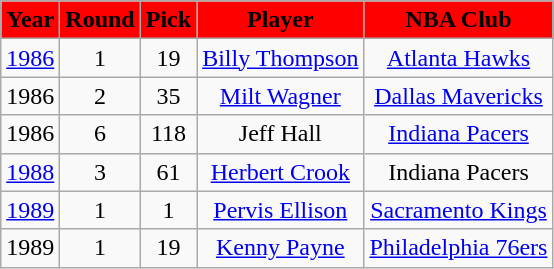<table class="wikitable" style="text-align:center">
<tr>
<th style="background:red; color:black;">Year</th>
<th style="background:red; color:black;">Round</th>
<th style="background:red; color:black;">Pick</th>
<th style="background:red; color:black;">Player</th>
<th style="background:red; color:black;">NBA Club</th>
</tr>
<tr>
<td><a href='#'>1986</a></td>
<td>1</td>
<td>19</td>
<td><a href='#'>Billy Thompson</a></td>
<td><a href='#'>Atlanta Hawks</a></td>
</tr>
<tr>
<td>1986</td>
<td>2</td>
<td>35</td>
<td><a href='#'>Milt Wagner</a></td>
<td><a href='#'>Dallas Mavericks</a></td>
</tr>
<tr>
<td>1986</td>
<td>6</td>
<td>118</td>
<td>Jeff Hall</td>
<td><a href='#'>Indiana Pacers</a></td>
</tr>
<tr>
<td><a href='#'>1988</a></td>
<td>3</td>
<td>61</td>
<td><a href='#'>Herbert Crook</a></td>
<td>Indiana Pacers</td>
</tr>
<tr>
<td><a href='#'>1989</a></td>
<td>1</td>
<td>1</td>
<td><a href='#'>Pervis Ellison</a></td>
<td><a href='#'>Sacramento Kings</a></td>
</tr>
<tr>
<td>1989</td>
<td>1</td>
<td>19</td>
<td><a href='#'>Kenny Payne</a></td>
<td><a href='#'>Philadelphia 76ers</a></td>
</tr>
</table>
